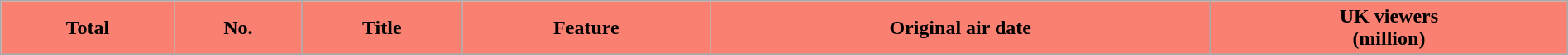<table class="wikitable plainrowheaders" style="width:100%;">
<tr>
<th scope="col" style="background:#FA8072;">Total</th>
<th scope="col" style="background:#FA8072;">No.</th>
<th scope="col" style="background:#FA8072;">Title</th>
<th scope="col" style="background:#FA8072;">Feature</th>
<th scope="col" style="background:#FA8072;">Original air date</th>
<th scope="col" style="background:#FA8072;">UK viewers<br>(million)</th>
</tr>
<tr>
</tr>
</table>
